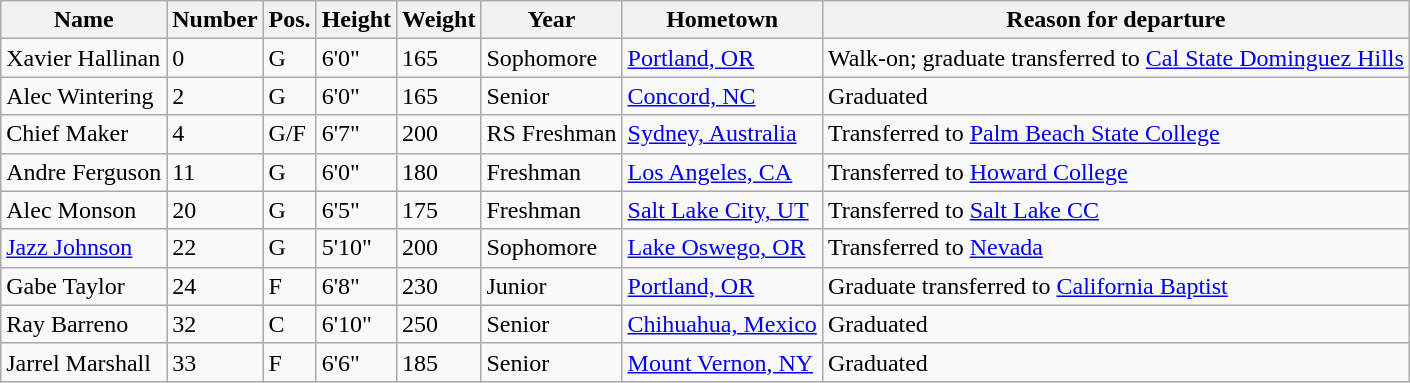<table class="wikitable sortable" border="1">
<tr>
<th>Name</th>
<th>Number</th>
<th>Pos.</th>
<th>Height</th>
<th>Weight</th>
<th>Year</th>
<th>Hometown</th>
<th class="unsortable">Reason for departure</th>
</tr>
<tr>
<td>Xavier Hallinan</td>
<td>0</td>
<td>G</td>
<td>6'0"</td>
<td>165</td>
<td>Sophomore</td>
<td><a href='#'>Portland, OR</a></td>
<td>Walk-on; graduate transferred to <a href='#'>Cal State Dominguez Hills</a></td>
</tr>
<tr>
<td>Alec Wintering</td>
<td>2</td>
<td>G</td>
<td>6'0"</td>
<td>165</td>
<td>Senior</td>
<td><a href='#'>Concord, NC</a></td>
<td>Graduated</td>
</tr>
<tr>
<td>Chief Maker</td>
<td>4</td>
<td>G/F</td>
<td>6'7"</td>
<td>200</td>
<td>RS Freshman</td>
<td><a href='#'>Sydney, Australia</a></td>
<td>Transferred to <a href='#'>Palm Beach State College</a></td>
</tr>
<tr>
<td>Andre Ferguson</td>
<td>11</td>
<td>G</td>
<td>6'0"</td>
<td>180</td>
<td>Freshman</td>
<td><a href='#'>Los Angeles, CA</a></td>
<td>Transferred to <a href='#'>Howard College</a></td>
</tr>
<tr>
<td>Alec Monson</td>
<td>20</td>
<td>G</td>
<td>6'5"</td>
<td>175</td>
<td>Freshman</td>
<td><a href='#'>Salt Lake City, UT</a></td>
<td>Transferred to <a href='#'>Salt Lake CC</a></td>
</tr>
<tr>
<td><a href='#'>Jazz Johnson</a></td>
<td>22</td>
<td>G</td>
<td>5'10"</td>
<td>200</td>
<td>Sophomore</td>
<td><a href='#'>Lake Oswego, OR</a></td>
<td>Transferred to <a href='#'>Nevada</a></td>
</tr>
<tr>
<td>Gabe Taylor</td>
<td>24</td>
<td>F</td>
<td>6'8"</td>
<td>230</td>
<td>Junior</td>
<td><a href='#'>Portland, OR</a></td>
<td>Graduate transferred to <a href='#'>California Baptist</a></td>
</tr>
<tr>
<td>Ray Barreno</td>
<td>32</td>
<td>C</td>
<td>6'10"</td>
<td>250</td>
<td>Senior</td>
<td><a href='#'>Chihuahua, Mexico</a></td>
<td>Graduated</td>
</tr>
<tr>
<td>Jarrel Marshall</td>
<td>33</td>
<td>F</td>
<td>6'6"</td>
<td>185</td>
<td>Senior</td>
<td><a href='#'>Mount Vernon, NY</a></td>
<td>Graduated</td>
</tr>
</table>
